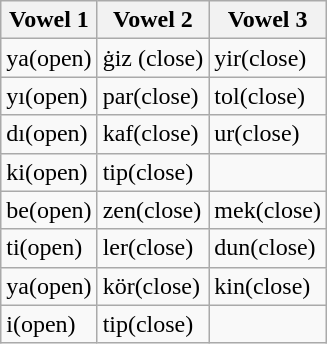<table class="wikitable">
<tr>
<th>Vowel 1</th>
<th>Vowel 2</th>
<th>Vowel 3</th>
</tr>
<tr>
<td>ya(open)</td>
<td>ġiz (close)</td>
<td>yir(close)</td>
</tr>
<tr>
<td>yı(open)</td>
<td>par(close)</td>
<td>tol(close)</td>
</tr>
<tr>
<td>dı(open)</td>
<td>kaf(close)</td>
<td>ur(close)</td>
</tr>
<tr>
<td>ki(open)</td>
<td>tip(close)</td>
<td></td>
</tr>
<tr>
<td>be(open)</td>
<td>zen(close)</td>
<td>mek(close)</td>
</tr>
<tr>
<td>ti(open)</td>
<td>ler(close)</td>
<td>dun(close)</td>
</tr>
<tr>
<td>ya(open)</td>
<td>kör(close)</td>
<td>kin(close)</td>
</tr>
<tr>
<td>i(open)</td>
<td>tip(close)</td>
<td></td>
</tr>
</table>
